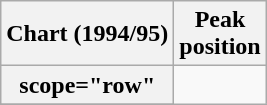<table class="wikitable sortable plainrowheaders">
<tr>
<th scope="col">Chart (1994/95)</th>
<th scope="col">Peak<br>position</th>
</tr>
<tr>
<th>scope="row"</th>
</tr>
<tr>
</tr>
</table>
